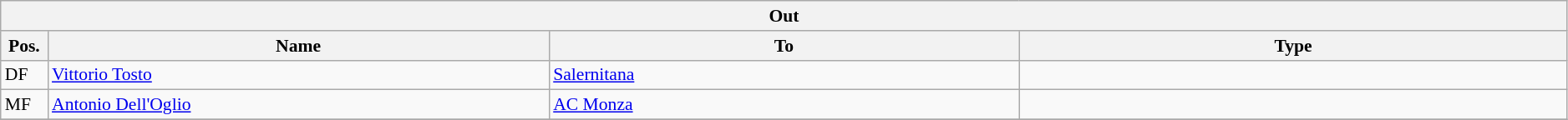<table class="wikitable" style="font-size:90%;width:99%;">
<tr>
<th colspan="4">Out</th>
</tr>
<tr>
<th width=3%>Pos.</th>
<th width=32%>Name</th>
<th width=30%>To</th>
<th width=35%>Type</th>
</tr>
<tr>
<td>DF</td>
<td><a href='#'>Vittorio Tosto</a></td>
<td><a href='#'>Salernitana</a></td>
<td></td>
</tr>
<tr>
<td>MF</td>
<td><a href='#'>Antonio Dell'Oglio</a></td>
<td><a href='#'>AC Monza</a></td>
<td></td>
</tr>
<tr>
</tr>
</table>
